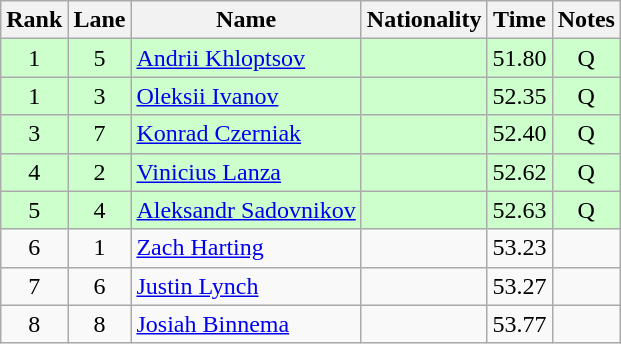<table class="wikitable sortable" style="text-align:center">
<tr>
<th>Rank</th>
<th>Lane</th>
<th>Name</th>
<th>Nationality</th>
<th>Time</th>
<th>Notes</th>
</tr>
<tr bgcolor=ccffcc>
<td>1</td>
<td>5</td>
<td align="left"><a href='#'>Andrii Khloptsov</a></td>
<td align="left"></td>
<td>51.80</td>
<td>Q</td>
</tr>
<tr bgcolor=ccffcc>
<td>1</td>
<td>3</td>
<td align="left"><a href='#'>Oleksii Ivanov</a></td>
<td align="left"></td>
<td>52.35</td>
<td>Q</td>
</tr>
<tr bgcolor=ccffcc>
<td>3</td>
<td>7</td>
<td align="left"><a href='#'>Konrad Czerniak</a></td>
<td align="left"></td>
<td>52.40</td>
<td>Q</td>
</tr>
<tr bgcolor=ccffcc>
<td>4</td>
<td>2</td>
<td align="left"><a href='#'>Vinicius Lanza</a></td>
<td align="left"></td>
<td>52.62</td>
<td>Q</td>
</tr>
<tr bgcolor=ccffcc>
<td>5</td>
<td>4</td>
<td align="left"><a href='#'>Aleksandr Sadovnikov</a></td>
<td align="left"></td>
<td>52.63</td>
<td>Q</td>
</tr>
<tr>
<td>6</td>
<td>1</td>
<td align="left"><a href='#'>Zach Harting</a></td>
<td align="left"></td>
<td>53.23</td>
<td></td>
</tr>
<tr>
<td>7</td>
<td>6</td>
<td align="left"><a href='#'>Justin Lynch</a></td>
<td align="left"></td>
<td>53.27</td>
<td></td>
</tr>
<tr>
<td>8</td>
<td>8</td>
<td align="left"><a href='#'>Josiah Binnema</a></td>
<td align="left"></td>
<td>53.77</td>
<td></td>
</tr>
</table>
